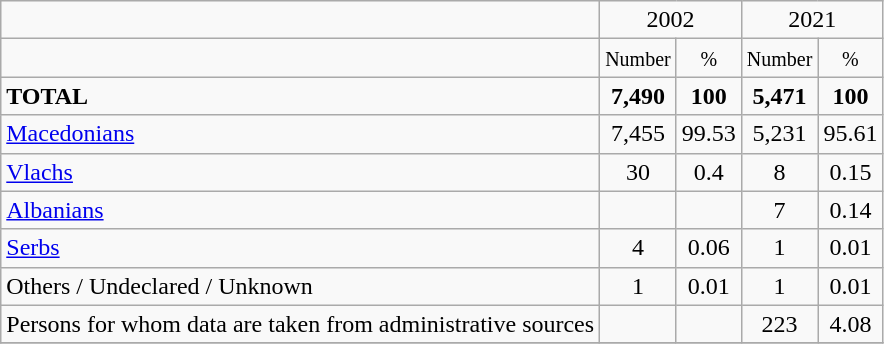<table class="wikitable">
<tr>
<td></td>
<td colspan="2" align="center">2002</td>
<td colspan="2" align="center">2021</td>
</tr>
<tr>
<td></td>
<td align="center"><small>Number</small></td>
<td align="center"><small>%</small></td>
<td align="center"><small>Number</small></td>
<td align="center"><small>%</small></td>
</tr>
<tr>
<td><strong>TOTAL</strong></td>
<td align="center"><strong>7,490</strong></td>
<td align="center"><strong>100</strong></td>
<td align="center"><strong>5,471</strong></td>
<td align="center"><strong>100</strong></td>
</tr>
<tr>
<td><a href='#'>Macedonians</a></td>
<td align="center">7,455</td>
<td align="center">99.53</td>
<td align="center">5,231</td>
<td align="center">95.61</td>
</tr>
<tr>
<td><a href='#'>Vlachs</a></td>
<td align="center">30</td>
<td align="center">0.4</td>
<td align="center">8</td>
<td align="center">0.15</td>
</tr>
<tr>
<td><a href='#'>Albanians</a></td>
<td align="center"></td>
<td align="center"></td>
<td align="center">7</td>
<td align="center">0.14</td>
</tr>
<tr>
<td><a href='#'>Serbs</a></td>
<td align="center">4</td>
<td align="center">0.06</td>
<td align="center">1</td>
<td align="center">0.01</td>
</tr>
<tr>
<td>Others / Undeclared / Unknown</td>
<td align="center">1</td>
<td align="center">0.01</td>
<td align="center">1</td>
<td align="center">0.01</td>
</tr>
<tr>
<td>Persons for whom data are taken from administrative sources</td>
<td></td>
<td></td>
<td align="center">223</td>
<td align="center">4.08</td>
</tr>
<tr>
</tr>
</table>
